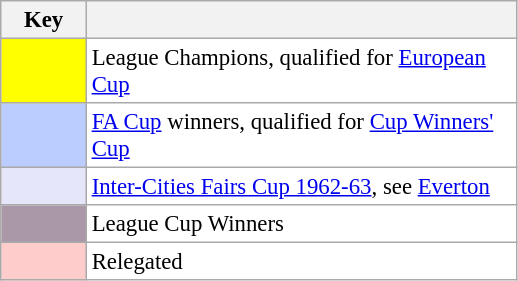<table class="wikitable" style="font-size:95%; text-align:center">
<tr>
<th width=50>Key</th>
<th width=280></th>
</tr>
<tr>
<td style="background:#FFFF00;" width="20"></td>
<td bgcolor="#ffffff" align=left>League Champions, qualified for <a href='#'>European Cup</a></td>
</tr>
<tr>
<td style="background: #bbccff" width="20"></td>
<td bgcolor="#ffffff" align=left><a href='#'>FA Cup</a> winners, qualified for <a href='#'>Cup Winners' Cup</a></td>
</tr>
<tr>
<td style="background: #E6E6FA" width="20"></td>
<td bgcolor="#ffffff" align=left><a href='#'>Inter-Cities Fairs Cup 1962-63</a>, see <a href='#'>Everton</a></td>
</tr>
<tr>
<td style="background: #AA98A9" width="20"></td>
<td bgcolor="#ffffff" align=left>League Cup Winners</td>
</tr>
<tr>
<td style="background: #FFCCCC" width="20"></td>
<td bgcolor="#ffffff" align=left>Relegated</td>
</tr>
</table>
